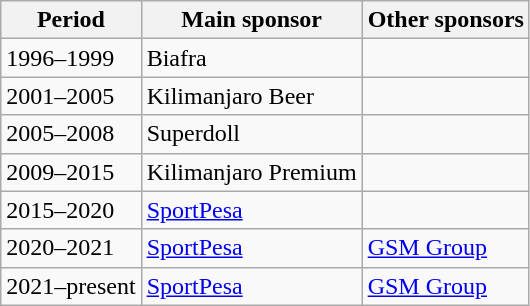<table class="wikitable">
<tr>
<th>Period</th>
<th>Main sponsor</th>
<th>Other sponsors</th>
</tr>
<tr>
<td>1996–1999</td>
<td>Biafra</td>
<td></td>
</tr>
<tr>
<td>2001–2005</td>
<td>Kilimanjaro Beer</td>
<td></td>
</tr>
<tr>
<td>2005–2008</td>
<td>Superdoll</td>
<td></td>
</tr>
<tr>
<td>2009–2015</td>
<td>Kilimanjaro Premium</td>
<td></td>
</tr>
<tr>
<td>2015–2020</td>
<td><a href='#'>SportPesa</a></td>
<td></td>
</tr>
<tr>
<td>2020–2021</td>
<td><a href='#'>SportPesa</a></td>
<td><a href='#'>GSM Group</a></td>
</tr>
<tr>
<td>2021–present</td>
<td><a href='#'>SportPesa</a></td>
<td><a href='#'>GSM Group</a></td>
</tr>
</table>
